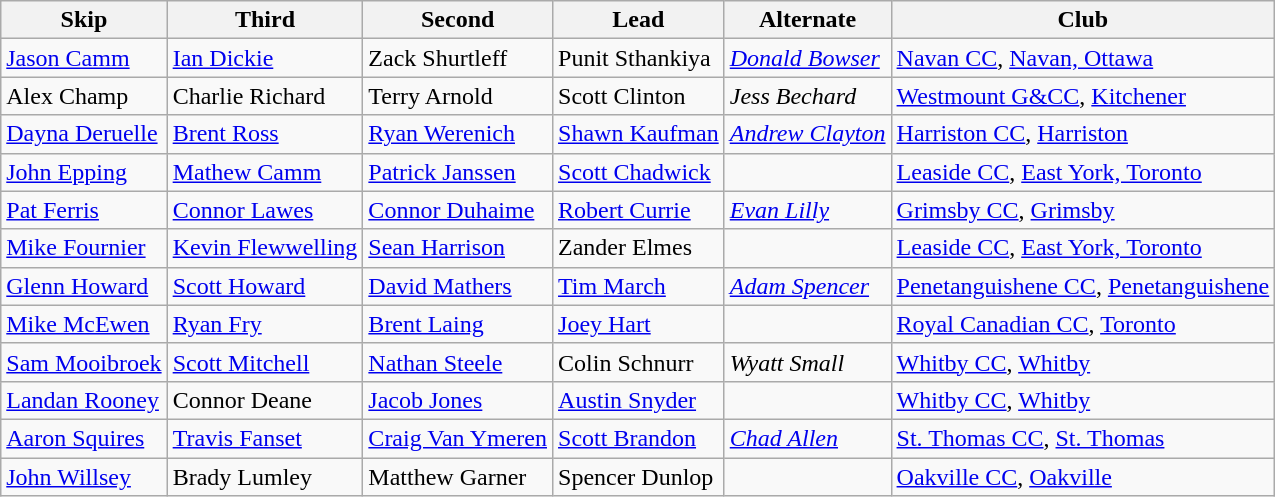<table class="wikitable">
<tr>
<th scope="col">Skip</th>
<th scope="col">Third</th>
<th scope="col">Second</th>
<th scope="col">Lead</th>
<th scope="col">Alternate</th>
<th scope="col">Club</th>
</tr>
<tr>
<td><a href='#'>Jason Camm</a></td>
<td><a href='#'>Ian Dickie</a></td>
<td>Zack Shurtleff</td>
<td>Punit Sthankiya</td>
<td><em><a href='#'>Donald Bowser</a></em></td>
<td><a href='#'>Navan CC</a>, <a href='#'>Navan, Ottawa</a></td>
</tr>
<tr>
<td>Alex Champ</td>
<td>Charlie Richard</td>
<td>Terry Arnold</td>
<td>Scott Clinton</td>
<td><em>Jess Bechard</em></td>
<td><a href='#'>Westmount G&CC</a>, <a href='#'>Kitchener</a></td>
</tr>
<tr>
<td><a href='#'>Dayna Deruelle</a></td>
<td><a href='#'>Brent Ross</a></td>
<td><a href='#'>Ryan Werenich</a></td>
<td><a href='#'>Shawn Kaufman</a></td>
<td><em><a href='#'>Andrew Clayton</a></em></td>
<td><a href='#'>Harriston CC</a>, <a href='#'>Harriston</a></td>
</tr>
<tr>
<td><a href='#'>John Epping</a></td>
<td><a href='#'>Mathew Camm</a></td>
<td><a href='#'>Patrick Janssen</a></td>
<td><a href='#'>Scott Chadwick</a></td>
<td></td>
<td><a href='#'>Leaside CC</a>, <a href='#'>East York, Toronto</a></td>
</tr>
<tr>
<td><a href='#'>Pat Ferris</a></td>
<td><a href='#'>Connor Lawes</a></td>
<td><a href='#'>Connor Duhaime</a></td>
<td><a href='#'>Robert Currie</a></td>
<td><em><a href='#'>Evan Lilly</a></em></td>
<td><a href='#'>Grimsby CC</a>, <a href='#'>Grimsby</a></td>
</tr>
<tr>
<td><a href='#'>Mike Fournier</a></td>
<td><a href='#'>Kevin Flewwelling</a></td>
<td><a href='#'>Sean Harrison</a></td>
<td>Zander Elmes</td>
<td></td>
<td><a href='#'>Leaside CC</a>, <a href='#'>East York, Toronto</a></td>
</tr>
<tr>
<td><a href='#'>Glenn Howard</a></td>
<td><a href='#'>Scott Howard</a></td>
<td><a href='#'>David Mathers</a></td>
<td><a href='#'>Tim March</a></td>
<td><em><a href='#'>Adam Spencer</a></em></td>
<td><a href='#'>Penetanguishene CC</a>, <a href='#'>Penetanguishene</a></td>
</tr>
<tr>
<td><a href='#'>Mike McEwen</a></td>
<td><a href='#'>Ryan Fry</a></td>
<td><a href='#'>Brent Laing</a></td>
<td><a href='#'>Joey Hart</a></td>
<td></td>
<td><a href='#'>Royal Canadian CC</a>, <a href='#'>Toronto</a></td>
</tr>
<tr>
<td><a href='#'>Sam Mooibroek</a></td>
<td><a href='#'>Scott Mitchell</a></td>
<td><a href='#'>Nathan Steele</a></td>
<td>Colin Schnurr</td>
<td><em>Wyatt Small</em></td>
<td><a href='#'>Whitby CC</a>, <a href='#'>Whitby</a></td>
</tr>
<tr>
<td><a href='#'>Landan Rooney</a></td>
<td>Connor Deane</td>
<td><a href='#'>Jacob Jones</a></td>
<td><a href='#'>Austin Snyder</a></td>
<td></td>
<td><a href='#'>Whitby CC</a>, <a href='#'>Whitby</a></td>
</tr>
<tr>
<td><a href='#'>Aaron Squires</a></td>
<td><a href='#'>Travis Fanset</a></td>
<td><a href='#'>Craig Van Ymeren</a></td>
<td><a href='#'>Scott Brandon</a></td>
<td><em><a href='#'>Chad Allen</a></em></td>
<td><a href='#'>St. Thomas CC</a>, <a href='#'>St. Thomas</a></td>
</tr>
<tr>
<td><a href='#'>John Willsey</a></td>
<td>Brady Lumley</td>
<td>Matthew Garner</td>
<td>Spencer Dunlop</td>
<td></td>
<td><a href='#'>Oakville CC</a>, <a href='#'>Oakville</a></td>
</tr>
</table>
